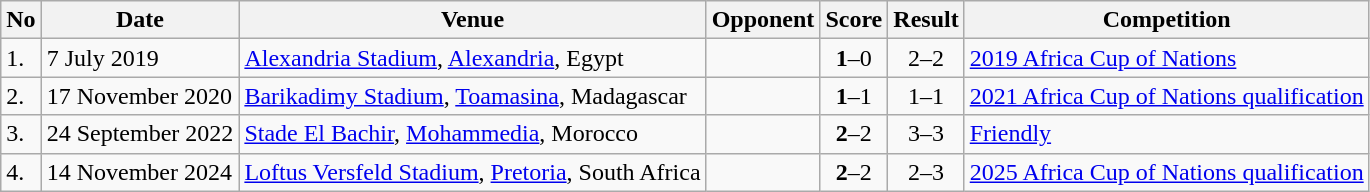<table class="wikitable">
<tr>
<th>No</th>
<th>Date</th>
<th>Venue</th>
<th>Opponent</th>
<th>Score</th>
<th>Result</th>
<th>Competition</th>
</tr>
<tr>
<td>1.</td>
<td>7 July 2019</td>
<td><a href='#'>Alexandria Stadium</a>, <a href='#'>Alexandria</a>, Egypt</td>
<td></td>
<td align=center><strong>1</strong>–0</td>
<td align=center>2–2</td>
<td><a href='#'>2019 Africa Cup of Nations</a></td>
</tr>
<tr>
<td>2.</td>
<td>17 November 2020</td>
<td><a href='#'>Barikadimy Stadium</a>, <a href='#'>Toamasina</a>, Madagascar</td>
<td></td>
<td align=center><strong>1</strong>–1</td>
<td align=center>1–1</td>
<td><a href='#'>2021 Africa Cup of Nations qualification</a></td>
</tr>
<tr>
<td>3.</td>
<td>24 September 2022</td>
<td><a href='#'>Stade El Bachir</a>, <a href='#'>Mohammedia</a>, Morocco</td>
<td></td>
<td align=center><strong>2</strong>–2</td>
<td align=center>3–3</td>
<td><a href='#'>Friendly</a></td>
</tr>
<tr>
<td>4.</td>
<td>14 November 2024</td>
<td><a href='#'>Loftus Versfeld Stadium</a>, <a href='#'>Pretoria</a>, South Africa</td>
<td></td>
<td align=center><strong>2</strong>–2</td>
<td align=center>2–3</td>
<td><a href='#'>2025 Africa Cup of Nations qualification</a></td>
</tr>
</table>
